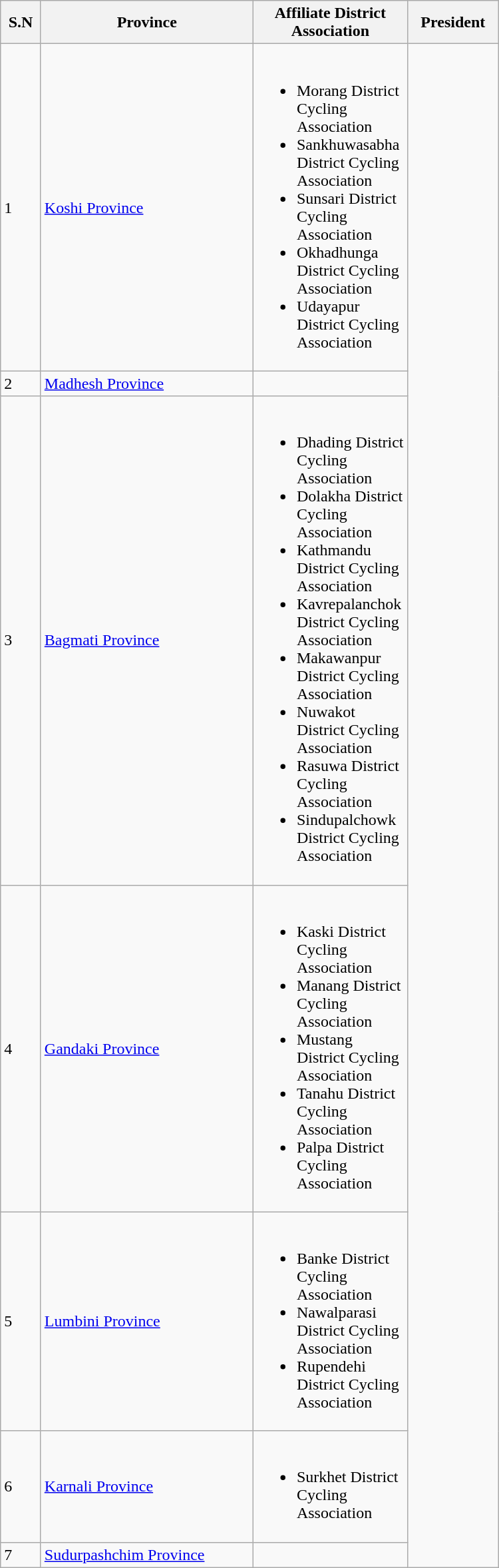<table class="wikitable sortable" style="width:500px;">
<tr>
<th>S.N</th>
<th>Province</th>
<th width="31%">Affiliate District Association</th>
<th>President</th>
</tr>
<tr>
<td>1</td>
<td><a href='#'>Koshi Province</a></td>
<td><br><ul><li>Morang District Cycling Association</li><li>Sankhuwasabha District Cycling Association</li><li>Sunsari District Cycling Association</li><li>Okhadhunga District Cycling Association</li><li>Udayapur District Cycling Association</li></ul></td>
</tr>
<tr>
<td>2</td>
<td><a href='#'>Madhesh Province</a></td>
<td></td>
</tr>
<tr>
<td>3</td>
<td><a href='#'>Bagmati Province</a></td>
<td><br><ul><li>Dhading District Cycling Association</li><li>Dolakha District Cycling Association</li><li>Kathmandu District Cycling Association</li><li>Kavrepalanchok District Cycling Association</li><li>Makawanpur District Cycling Association</li><li>Nuwakot District Cycling Association</li><li>Rasuwa District Cycling Association</li><li>Sindupalchowk District Cycling Association</li></ul></td>
</tr>
<tr>
<td>4</td>
<td><a href='#'>Gandaki Province</a></td>
<td><br><ul><li>Kaski District Cycling Association</li><li>Manang District Cycling Association</li><li>Mustang District Cycling Association</li><li>Tanahu District Cycling Association</li><li>Palpa District Cycling Association</li></ul></td>
</tr>
<tr>
<td>5</td>
<td><a href='#'>Lumbini Province</a></td>
<td><br><ul><li>Banke District Cycling Association</li><li>Nawalparasi District Cycling Association</li><li>Rupendehi District Cycling Association</li></ul></td>
</tr>
<tr>
<td>6</td>
<td><a href='#'>Karnali Province</a></td>
<td><br><ul><li>Surkhet District Cycling Association</li></ul></td>
</tr>
<tr>
<td>7</td>
<td><a href='#'>Sudurpashchim Province</a></td>
<td></td>
</tr>
</table>
